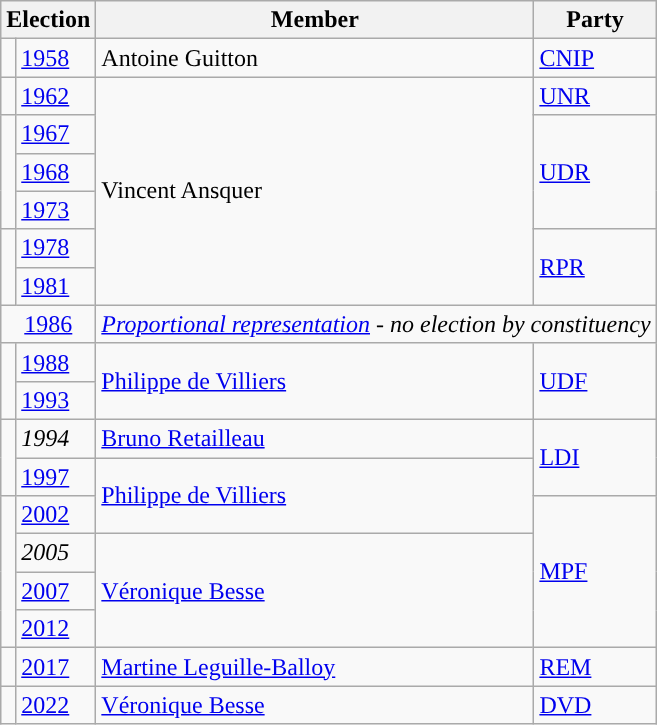<table class="wikitable">
<tr>
<th colspan="2">Election</th>
<th>Member</th>
<th>Party</th>
</tr>
<tr>
<td style="color:inherit;background-color: "></td>
<td><a href='#'>1958</a></td>
<td>Antoine Guitton</td>
<td><a href='#'>CNIP</a></td>
</tr>
<tr>
<td style="color:inherit;background-color: "></td>
<td><a href='#'>1962</a></td>
<td rowspan="6">Vincent Ansquer</td>
<td><a href='#'>UNR</a></td>
</tr>
<tr>
<td rowspan="3" style="color:inherit;background-color: "></td>
<td><a href='#'>1967</a></td>
<td rowspan="3"><a href='#'>UDR</a></td>
</tr>
<tr>
<td><a href='#'>1968</a></td>
</tr>
<tr>
<td><a href='#'>1973</a></td>
</tr>
<tr>
<td rowspan="2" style="color:inherit;background-color: "></td>
<td><a href='#'>1978</a></td>
<td rowspan="2"><a href='#'>RPR</a></td>
</tr>
<tr>
<td><a href='#'>1981</a></td>
</tr>
<tr>
<td colspan="2" align="center"><a href='#'>1986</a></td>
<td colspan="2"><em><a href='#'>Proportional representation</a> - no election by constituency</em></td>
</tr>
<tr>
<td rowspan="2" style="color:inherit;background-color: "></td>
<td><a href='#'>1988</a></td>
<td rowspan="2"><a href='#'>Philippe de Villiers</a></td>
<td rowspan="2"><a href='#'>UDF</a></td>
</tr>
<tr>
<td><a href='#'>1993</a></td>
</tr>
<tr>
<td rowspan="2" style="color:inherit;background-color: "></td>
<td><em>1994</em></td>
<td><a href='#'>Bruno Retailleau</a></td>
<td rowspan="2"><a href='#'>LDI</a></td>
</tr>
<tr>
<td><a href='#'>1997</a></td>
<td rowspan="2"><a href='#'>Philippe de Villiers</a></td>
</tr>
<tr>
<td rowspan="4" style="color:inherit;background-color: "></td>
<td><a href='#'>2002</a></td>
<td rowspan="4"><a href='#'>MPF</a></td>
</tr>
<tr>
<td><em>2005</em></td>
<td rowspan="3"><a href='#'>Véronique Besse</a></td>
</tr>
<tr>
<td><a href='#'>2007</a></td>
</tr>
<tr>
<td><a href='#'>2012</a></td>
</tr>
<tr>
<td style="color:inherit;background:"></td>
<td><a href='#'>2017</a></td>
<td><a href='#'>Martine Leguille-Balloy</a></td>
<td><a href='#'>REM</a></td>
</tr>
<tr>
<td style="color:inherit;background:"></td>
<td><a href='#'>2022</a></td>
<td><a href='#'>Véronique Besse</a></td>
<td><a href='#'>DVD</a></td>
</tr>
</table>
